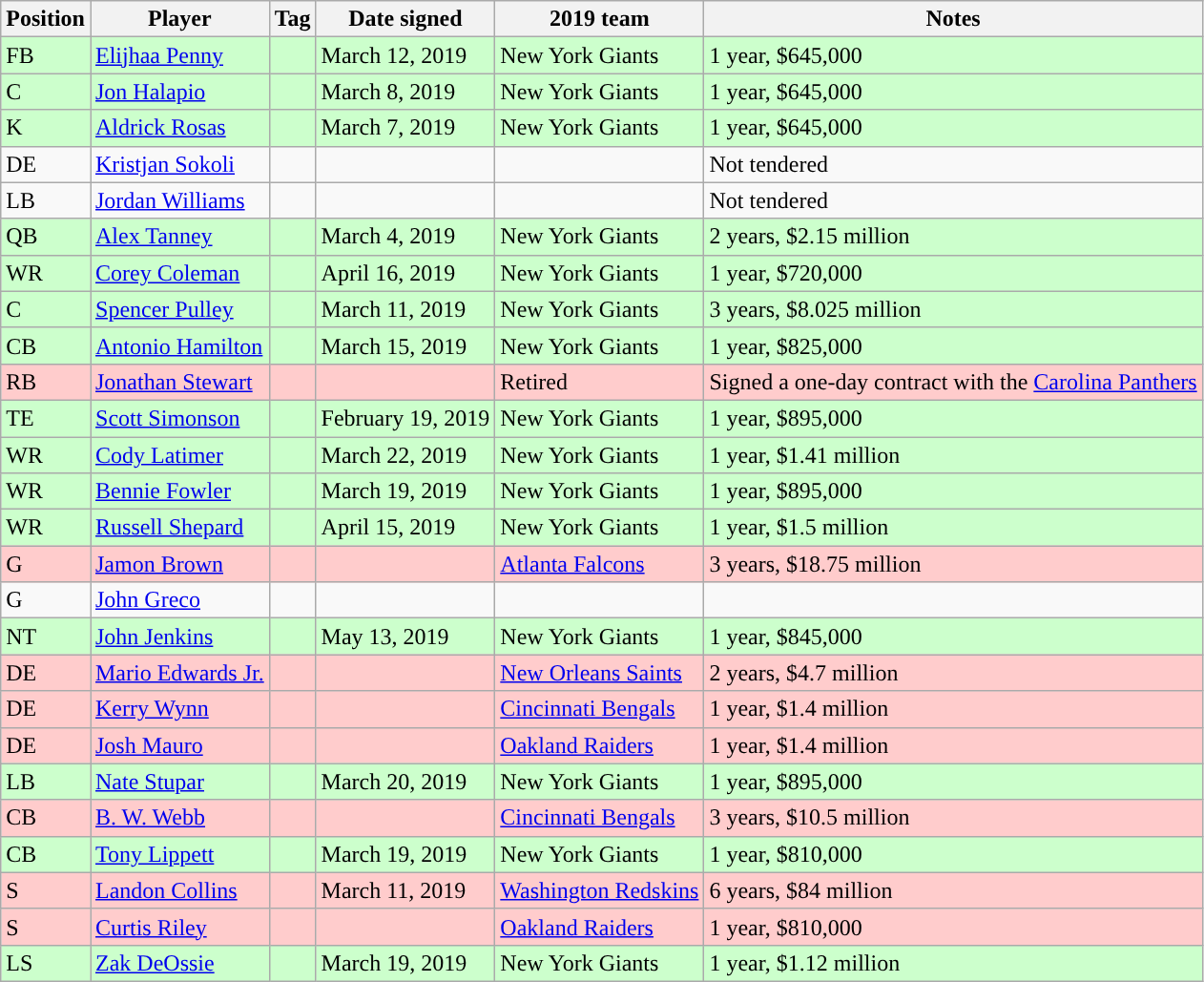<table class="wikitable">
<tr>
<th>Position</th>
<th>Player</th>
<th>Tag</th>
<th>Date signed</th>
<th>2019 team</th>
<th>Notes</th>
</tr>
<tr bgcolor="#ccffcc">
<td>FB</td>
<td><a href='#'>Elijhaa Penny</a></td>
<td></td>
<td>March 12, 2019</td>
<td>New York Giants</td>
<td>1 year, $645,000</td>
</tr>
<tr bgcolor="#ccffcc">
<td>C</td>
<td><a href='#'>Jon Halapio</a></td>
<td></td>
<td>March 8, 2019</td>
<td>New York Giants</td>
<td>1 year, $645,000</td>
</tr>
<tr bgcolor="#ccffcc">
<td>K</td>
<td><a href='#'>Aldrick Rosas</a></td>
<td></td>
<td>March 7, 2019</td>
<td>New York Giants</td>
<td>1 year, $645,000</td>
</tr>
<tr>
<td>DE</td>
<td><a href='#'>Kristjan Sokoli</a></td>
<td></td>
<td></td>
<td></td>
<td>Not tendered</td>
</tr>
<tr>
<td>LB</td>
<td><a href='#'>Jordan Williams</a></td>
<td></td>
<td></td>
<td></td>
<td>Not tendered</td>
</tr>
<tr bgcolor="#ccffcc">
<td>QB</td>
<td><a href='#'>Alex Tanney</a></td>
<td></td>
<td>March 4, 2019</td>
<td>New York Giants</td>
<td>2 years, $2.15 million</td>
</tr>
<tr bgcolor="#ccffcc">
<td>WR</td>
<td><a href='#'>Corey Coleman</a></td>
<td></td>
<td>April 16, 2019</td>
<td>New York Giants</td>
<td>1 year, $720,000</td>
</tr>
<tr bgcolor="#ccffcc">
<td>C</td>
<td><a href='#'>Spencer Pulley</a></td>
<td></td>
<td>March 11, 2019</td>
<td>New York Giants</td>
<td>3 years, $8.025 million</td>
</tr>
<tr bgcolor="#ccffcc">
<td>CB</td>
<td><a href='#'>Antonio Hamilton</a></td>
<td></td>
<td>March 15, 2019</td>
<td>New York Giants</td>
<td>1 year, $825,000</td>
</tr>
<tr bgcolor="#ffcccc">
<td>RB</td>
<td><a href='#'>Jonathan Stewart</a></td>
<td></td>
<td></td>
<td>Retired</td>
<td>Signed a one-day contract with the <a href='#'>Carolina Panthers</a></td>
</tr>
<tr bgcolor="#ccffcc">
<td>TE</td>
<td><a href='#'>Scott Simonson</a></td>
<td></td>
<td>February 19, 2019</td>
<td>New York Giants</td>
<td>1 year, $895,000</td>
</tr>
<tr bgcolor="#ccffcc">
<td>WR</td>
<td><a href='#'>Cody Latimer</a></td>
<td></td>
<td>March 22, 2019</td>
<td>New York Giants</td>
<td>1 year, $1.41 million</td>
</tr>
<tr bgcolor="#ccffcc">
<td>WR</td>
<td><a href='#'>Bennie Fowler</a></td>
<td></td>
<td>March 19, 2019</td>
<td>New York Giants</td>
<td>1 year, $895,000</td>
</tr>
<tr bgcolor="#ccffcc">
<td>WR</td>
<td><a href='#'>Russell Shepard</a></td>
<td></td>
<td>April 15, 2019</td>
<td>New York Giants</td>
<td>1 year, $1.5 million</td>
</tr>
<tr bgcolor="#ffcccc">
<td>G</td>
<td><a href='#'>Jamon Brown</a></td>
<td></td>
<td></td>
<td><a href='#'>Atlanta Falcons</a></td>
<td>3 years, $18.75 million</td>
</tr>
<tr>
<td>G</td>
<td><a href='#'>John Greco</a></td>
<td></td>
<td></td>
<td></td>
<td></td>
</tr>
<tr bgcolor="#ccffcc">
<td>NT</td>
<td><a href='#'>John Jenkins</a></td>
<td></td>
<td>May 13, 2019</td>
<td>New York Giants</td>
<td>1 year, $845,000</td>
</tr>
<tr bgcolor="#ffcccc">
<td>DE</td>
<td><a href='#'>Mario Edwards Jr.</a></td>
<td></td>
<td></td>
<td><a href='#'>New Orleans Saints</a></td>
<td>2 years, $4.7 million</td>
</tr>
<tr bgcolor="#ffcccc">
<td>DE</td>
<td><a href='#'>Kerry Wynn</a></td>
<td></td>
<td></td>
<td><a href='#'>Cincinnati Bengals</a></td>
<td>1 year, $1.4 million</td>
</tr>
<tr bgcolor="#ffcccc">
<td>DE</td>
<td><a href='#'>Josh Mauro</a></td>
<td></td>
<td></td>
<td><a href='#'>Oakland Raiders</a></td>
<td>1 year, $1.4 million</td>
</tr>
<tr bgcolor="#ccffcc">
<td>LB</td>
<td><a href='#'>Nate Stupar</a></td>
<td></td>
<td>March 20, 2019</td>
<td>New York Giants</td>
<td>1 year, $895,000</td>
</tr>
<tr bgcolor="#ffcccc">
<td>CB</td>
<td><a href='#'>B. W. Webb</a></td>
<td></td>
<td></td>
<td><a href='#'>Cincinnati Bengals</a></td>
<td>3 years, $10.5 million</td>
</tr>
<tr bgcolor="#ccffcc">
<td>CB</td>
<td><a href='#'>Tony Lippett</a></td>
<td></td>
<td>March 19, 2019</td>
<td>New York Giants</td>
<td>1 year, $810,000</td>
</tr>
<tr bgcolor="#ffcccc">
<td>S</td>
<td><a href='#'>Landon Collins</a></td>
<td></td>
<td>March 11, 2019</td>
<td><a href='#'>Washington Redskins</a></td>
<td>6 years, $84 million</td>
</tr>
<tr bgcolor="#ffcccc">
<td>S</td>
<td><a href='#'>Curtis Riley</a></td>
<td></td>
<td></td>
<td><a href='#'>Oakland Raiders</a></td>
<td>1 year, $810,000</td>
</tr>
<tr bgcolor="#ccffcc">
<td>LS</td>
<td><a href='#'>Zak DeOssie</a></td>
<td></td>
<td>March 19, 2019</td>
<td>New York Giants</td>
<td>1 year, $1.12 million</td>
</tr>
</table>
